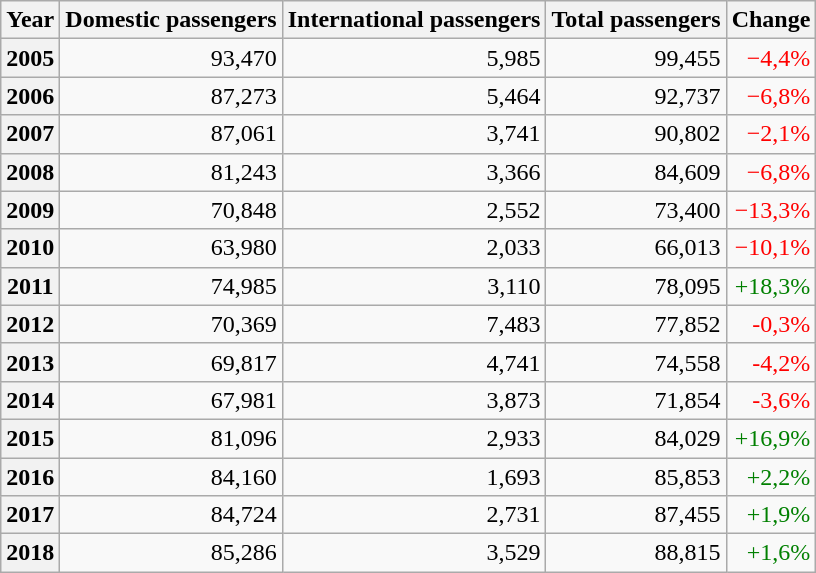<table class="wikitable" style="text-align: right;">
<tr>
<th>Year</th>
<th>Domestic passengers</th>
<th>International passengers</th>
<th>Total passengers</th>
<th>Change</th>
</tr>
<tr>
<th>2005</th>
<td>93,470</td>
<td>5,985</td>
<td>99,455</td>
<td style="color:red">−4,4% </td>
</tr>
<tr>
<th>2006</th>
<td>87,273</td>
<td>5,464</td>
<td>92,737</td>
<td style="color:red">−6,8% </td>
</tr>
<tr>
<th>2007</th>
<td>87,061</td>
<td>3,741</td>
<td>90,802</td>
<td style="color:red">−2,1% </td>
</tr>
<tr>
<th>2008</th>
<td>81,243</td>
<td>3,366</td>
<td>84,609</td>
<td style="color:red">−6,8% </td>
</tr>
<tr>
<th>2009</th>
<td>70,848</td>
<td>2,552</td>
<td>73,400</td>
<td style="color:red">−13,3% </td>
</tr>
<tr>
<th>2010</th>
<td>63,980</td>
<td>2,033</td>
<td>66,013</td>
<td style="color:red">−10,1% </td>
</tr>
<tr>
<th>2011</th>
<td>74,985</td>
<td>3,110</td>
<td>78,095</td>
<td style="color:green">+18,3% </td>
</tr>
<tr>
<th>2012</th>
<td>70,369</td>
<td>7,483</td>
<td>77,852</td>
<td style="color:red">-0,3% </td>
</tr>
<tr>
<th>2013</th>
<td>69,817</td>
<td>4,741</td>
<td>74,558</td>
<td style="color:red">-4,2% </td>
</tr>
<tr>
<th>2014</th>
<td>67,981</td>
<td>3,873</td>
<td>71,854</td>
<td style="color:red">-3,6% </td>
</tr>
<tr>
<th>2015</th>
<td>81,096</td>
<td>2,933</td>
<td>84,029</td>
<td style="color:green">+16,9% </td>
</tr>
<tr>
<th>2016</th>
<td>84,160</td>
<td>1,693</td>
<td>85,853</td>
<td style="color:green">+2,2% </td>
</tr>
<tr>
<th>2017</th>
<td>84,724</td>
<td>2,731</td>
<td>87,455</td>
<td style="color:green">+1,9% </td>
</tr>
<tr>
<th>2018</th>
<td>85,286</td>
<td>3,529</td>
<td>88,815</td>
<td style="color:green">+1,6% </td>
</tr>
</table>
